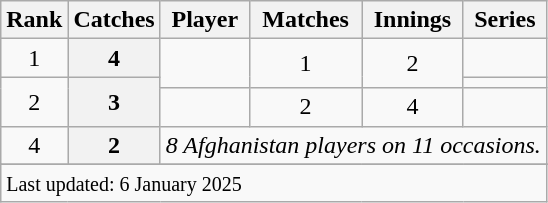<table class="wikitable plainrowheaders sortable">
<tr>
<th scope=col>Rank</th>
<th scope=col>Catches</th>
<th scope=col>Player</th>
<th scope=col>Matches</th>
<th scope=col>Innings</th>
<th scope=col>Series</th>
</tr>
<tr>
<td align=center>1</td>
<th scope=row style="text-align:center;">4</th>
<td rowspan=2></td>
<td align=center rowspan=2>1</td>
<td align=center rowspan=2>2</td>
<td></td>
</tr>
<tr>
<td align=center rowspan=2>2</td>
<th scope=row style="text-align:center;" rowspan=2>3</th>
<td></td>
</tr>
<tr>
<td></td>
<td align=center>2</td>
<td align=center>4</td>
<td></td>
</tr>
<tr>
<td align=center>4</td>
<th scope=row style="text-align:center;">2</th>
<td colspan=4><em>8 Afghanistan players on 11 occasions.</em></td>
</tr>
<tr>
</tr>
<tr class=sortbottom>
<td colspan=6><small>Last updated: 6 January 2025</small></td>
</tr>
</table>
